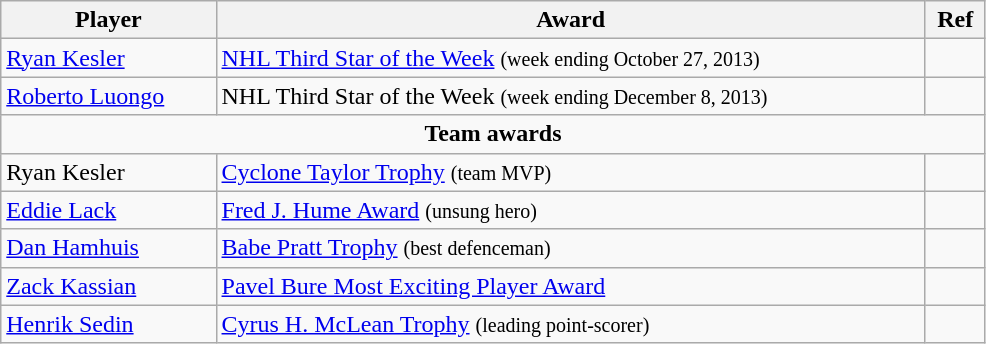<table class="wikitable" style="width:52%;">
<tr>
<th>Player</th>
<th>Award</th>
<th>Ref</th>
</tr>
<tr>
<td><a href='#'>Ryan Kesler</a></td>
<td><a href='#'>NHL Third Star of the Week</a> <small>(week ending October 27, 2013)</small></td>
<td></td>
</tr>
<tr>
<td><a href='#'>Roberto Luongo</a></td>
<td>NHL Third Star of the Week <small>(week ending December 8, 2013)</small></td>
<td></td>
</tr>
<tr>
<td colspan="4" style="text-align:center;"><strong>Team awards</strong></td>
</tr>
<tr>
<td>Ryan Kesler</td>
<td><a href='#'>Cyclone Taylor Trophy</a> <small>(team MVP)</small></td>
<td></td>
</tr>
<tr>
<td><a href='#'>Eddie Lack</a></td>
<td><a href='#'>Fred J. Hume Award</a> <small>(unsung hero)</small></td>
<td></td>
</tr>
<tr>
<td><a href='#'>Dan Hamhuis</a></td>
<td><a href='#'>Babe Pratt Trophy</a> <small>(best defenceman)</small></td>
<td></td>
</tr>
<tr>
<td><a href='#'>Zack Kassian</a></td>
<td><a href='#'>Pavel Bure Most Exciting Player Award</a></td>
<td></td>
</tr>
<tr>
<td><a href='#'>Henrik Sedin</a></td>
<td><a href='#'>Cyrus H. McLean Trophy</a> <small>(leading point-scorer)</small></td>
<td></td>
</tr>
</table>
